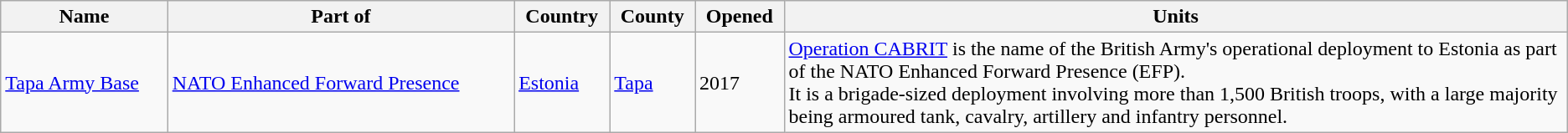<table class="wikitable sortable" border="1">
<tr>
<th style="width=" 15%">Name</th>
<th style="width=" 15%">Part of</th>
<th style="width=" 4%">Country</th>
<th style="width=" 10%">County</th>
<th style="width=" 5%">Opened</th>
<th style="class=" width="50%" unsortable">Units</th>
</tr>
<tr>
<td><a href='#'>Tapa Army Base</a></td>
<td><a href='#'>NATO Enhanced Forward Presence</a></td>
<td><a href='#'>Estonia</a></td>
<td><a href='#'>Tapa</a></td>
<td>2017</td>
<td><a href='#'>Operation CABRIT</a> is the name of the British Army's operational deployment to Estonia as part of the NATO Enhanced Forward Presence (EFP).<br>It is a brigade-sized deployment involving more than 1,500 British troops, with a large majority being armoured tank, cavalry, artillery and infantry personnel.</td>
</tr>
</table>
